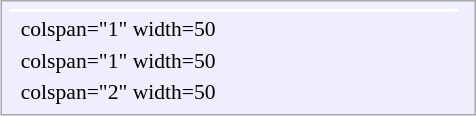<table class="infobox" style="width:22em; text-align:left; font-size:90%; vertical-align:middle; background:#eef;">
<tr style="background:white;">
<td colspan="2" style="text-align:center;"></td>
</tr>
<tr>
<td></td>
<td>colspan="1" width=50 </td>
<td></td>
</tr>
<tr>
<td></td>
<td>colspan="1" width=50 </td>
<td></td>
</tr>
<tr>
<td></td>
<td>colspan="2" width=50 </td>
</tr>
</table>
